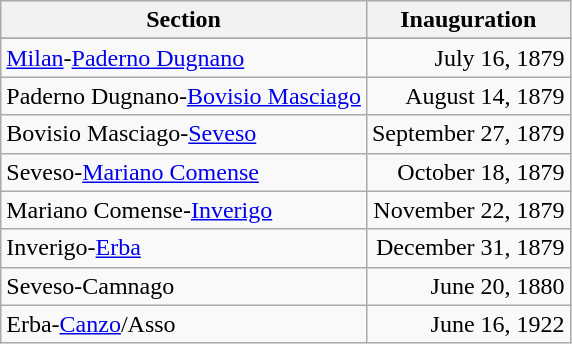<table class="wikitable">
<tr>
<th>Section</th>
<th>Inauguration</th>
</tr>
<tr>
</tr>
<tr>
<td align="left"><a href='#'>Milan</a>-<a href='#'>Paderno Dugnano</a></td>
<td align="right">July 16, 1879</td>
</tr>
<tr>
<td align="left">Paderno Dugnano-<a href='#'>Bovisio Masciago</a></td>
<td align="right">August 14, 1879</td>
</tr>
<tr>
<td align="left">Bovisio Masciago-<a href='#'>Seveso</a></td>
<td align="right">September 27, 1879</td>
</tr>
<tr>
<td align="left">Seveso-<a href='#'>Mariano Comense</a></td>
<td align="right">October 18, 1879</td>
</tr>
<tr>
<td align="left">Mariano Comense-<a href='#'>Inverigo</a></td>
<td align="right">November 22, 1879</td>
</tr>
<tr>
<td align="left">Inverigo-<a href='#'>Erba</a></td>
<td align="right">December 31, 1879</td>
</tr>
<tr>
<td align="left">Seveso-Camnago</td>
<td align="right">June 20, 1880</td>
</tr>
<tr>
<td align="left">Erba-<a href='#'>Canzo</a>/Asso</td>
<td align="right">June 16, 1922</td>
</tr>
</table>
